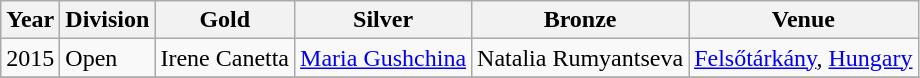<table class="wikitable sortable" style="text-align: left;">
<tr>
<th>Year</th>
<th>Division</th>
<th> Gold</th>
<th> Silver</th>
<th> Bronze</th>
<th>Venue</th>
</tr>
<tr>
<td>2015</td>
<td>Open</td>
<td> Irene Canetta</td>
<td> <a href='#'>Maria Gushchina</a></td>
<td> Natalia Rumyantseva</td>
<td><a href='#'>Felsőtárkány</a>, <a href='#'>Hungary</a></td>
</tr>
<tr>
</tr>
</table>
